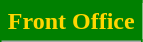<table class="wikitable">
<tr>
<th style="background:green; color:gold; border:2px solid green;" scope="col" colspan=2>Front Office</th>
</tr>
<tr>
</tr>
</table>
